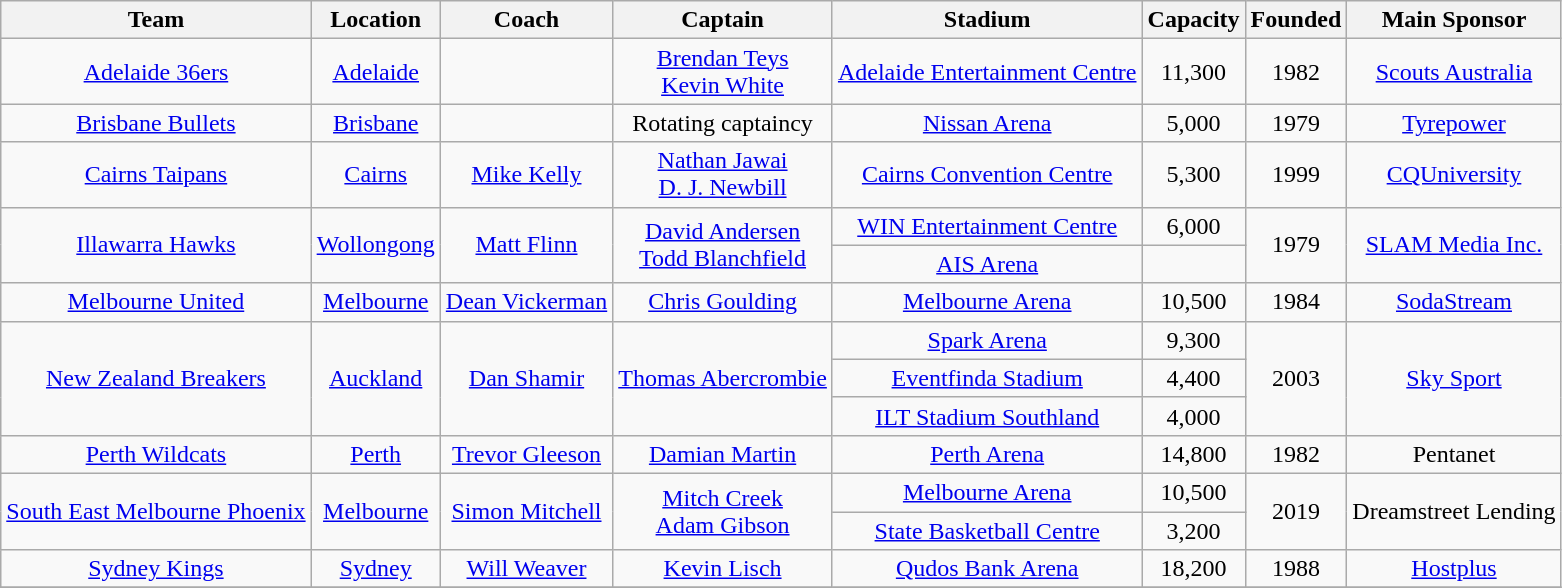<table class="wikitable sortable" style="text-align: center">
<tr>
<th>Team</th>
<th>Location</th>
<th>Coach</th>
<th>Captain</th>
<th>Stadium</th>
<th>Capacity</th>
<th>Founded</th>
<th>Main Sponsor</th>
</tr>
<tr>
<td><a href='#'>Adelaide 36ers</a></td>
<td><a href='#'>Adelaide</a></td>
<td> </td>
<td> <a href='#'>Brendan Teys</a><br> <a href='#'>Kevin White</a></td>
<td><a href='#'>Adelaide Entertainment Centre</a></td>
<td>11,300</td>
<td>1982</td>
<td><a href='#'>Scouts Australia</a></td>
</tr>
<tr>
<td><a href='#'>Brisbane Bullets</a></td>
<td><a href='#'>Brisbane</a></td>
<td> </td>
<td>Rotating captaincy</td>
<td><a href='#'>Nissan Arena</a></td>
<td>5,000</td>
<td>1979</td>
<td><a href='#'>Tyrepower</a></td>
</tr>
<tr>
<td><a href='#'>Cairns Taipans</a></td>
<td><a href='#'>Cairns</a></td>
<td> <a href='#'>Mike Kelly</a></td>
<td> <a href='#'>Nathan Jawai</a><br> <a href='#'>D. J. Newbill</a></td>
<td><a href='#'>Cairns Convention Centre</a></td>
<td>5,300</td>
<td>1999</td>
<td><a href='#'>CQUniversity</a></td>
</tr>
<tr>
<td rowspan="2"><a href='#'>Illawarra Hawks</a></td>
<td rowspan="2"><a href='#'>Wollongong</a></td>
<td rowspan="2"> <a href='#'>Matt Flinn</a></td>
<td rowspan="2"> <a href='#'>David Andersen</a><br> <a href='#'>Todd Blanchfield</a></td>
<td><a href='#'>WIN Entertainment Centre</a></td>
<td>6,000</td>
<td rowspan="2">1979</td>
<td rowspan="2"><a href='#'>SLAM Media Inc.</a></td>
</tr>
<tr>
<td><a href='#'>AIS Arena</a></td>
<td style="text-align:center"></td>
</tr>
<tr>
<td><a href='#'>Melbourne United</a></td>
<td><a href='#'>Melbourne</a></td>
<td> <a href='#'>Dean Vickerman</a></td>
<td> <a href='#'>Chris Goulding</a></td>
<td><a href='#'>Melbourne Arena</a></td>
<td>10,500</td>
<td>1984</td>
<td><a href='#'>SodaStream</a></td>
</tr>
<tr>
<td rowspan="3"><a href='#'>New Zealand Breakers</a></td>
<td rowspan="3"><a href='#'>Auckland</a></td>
<td rowspan="3"> <a href='#'>Dan Shamir</a></td>
<td rowspan="3"> <a href='#'>Thomas Abercrombie</a></td>
<td><a href='#'>Spark Arena</a></td>
<td>9,300</td>
<td rowspan="3">2003</td>
<td rowspan="3"><a href='#'>Sky Sport</a></td>
</tr>
<tr>
<td><a href='#'>Eventfinda Stadium</a></td>
<td>4,400</td>
</tr>
<tr>
<td><a href='#'>ILT Stadium Southland</a></td>
<td>4,000</td>
</tr>
<tr>
<td><a href='#'>Perth Wildcats</a></td>
<td><a href='#'>Perth</a></td>
<td> <a href='#'>Trevor Gleeson</a></td>
<td> <a href='#'>Damian Martin</a></td>
<td><a href='#'>Perth Arena</a></td>
<td>14,800</td>
<td>1982</td>
<td>Pentanet</td>
</tr>
<tr>
<td rowspan="2"><a href='#'>South East Melbourne Phoenix</a></td>
<td rowspan="2"><a href='#'>Melbourne</a></td>
<td rowspan="2"> <a href='#'>Simon Mitchell</a></td>
<td rowspan="2"> <a href='#'>Mitch Creek</a><br> <a href='#'>Adam Gibson</a></td>
<td><a href='#'>Melbourne Arena</a></td>
<td>10,500</td>
<td rowspan="2">2019</td>
<td rowspan="2">Dreamstreet Lending</td>
</tr>
<tr>
<td><a href='#'>State Basketball Centre</a></td>
<td>3,200</td>
</tr>
<tr>
<td><a href='#'>Sydney Kings</a></td>
<td><a href='#'>Sydney</a></td>
<td> <a href='#'>Will Weaver</a></td>
<td> <a href='#'>Kevin Lisch</a></td>
<td><a href='#'>Qudos Bank Arena</a></td>
<td>18,200</td>
<td>1988</td>
<td><a href='#'>Hostplus</a></td>
</tr>
<tr>
</tr>
</table>
